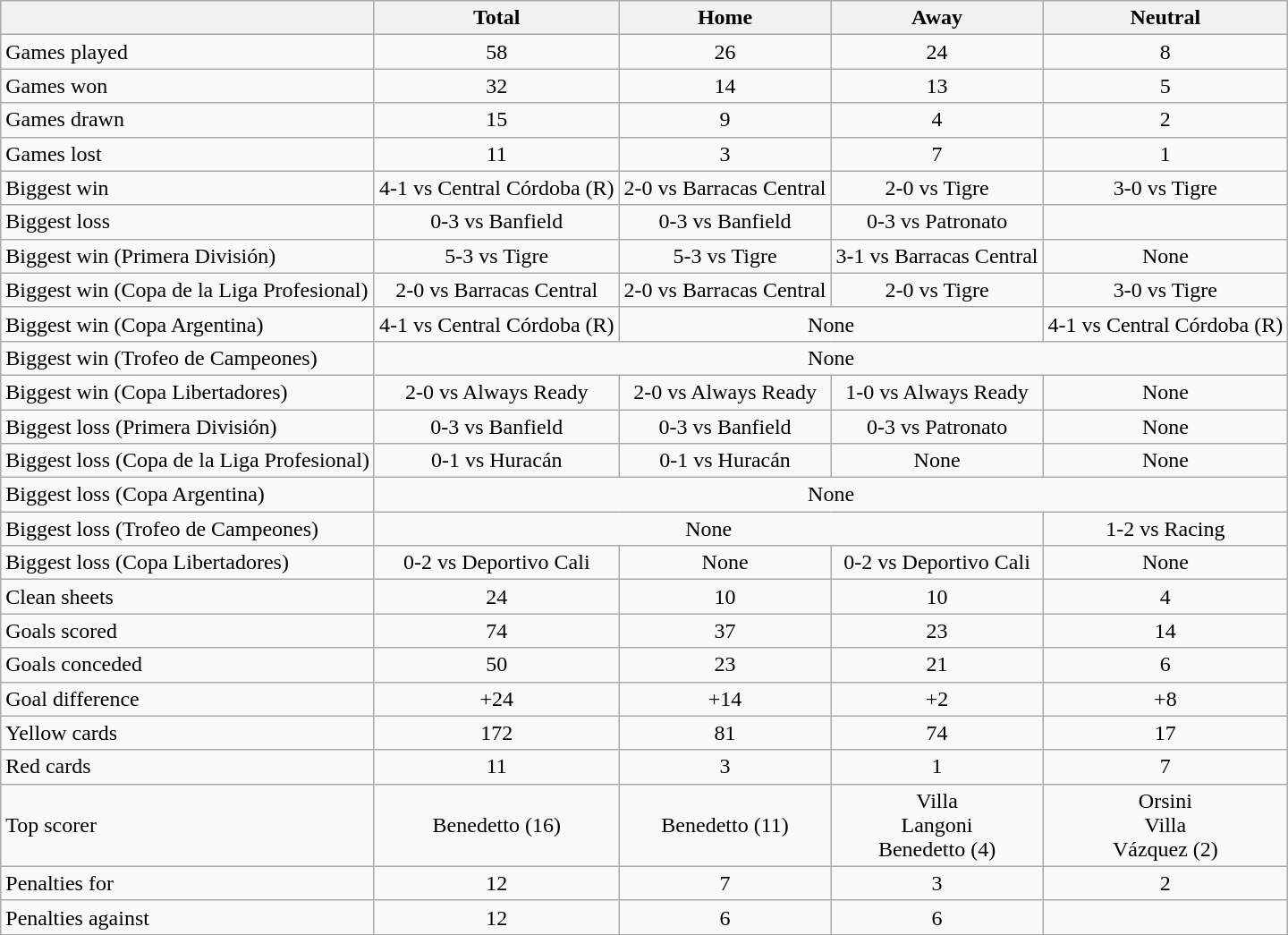<table class="wikitable" style="text-align: center;">
<tr>
<th></th>
<th>Total</th>
<th>Home</th>
<th>Away</th>
<th>Neutral</th>
</tr>
<tr>
<td align=left>Games played</td>
<td>58</td>
<td>26</td>
<td>24</td>
<td>8</td>
</tr>
<tr>
<td align=left>Games won</td>
<td>32</td>
<td>14</td>
<td>13</td>
<td>5</td>
</tr>
<tr>
<td align=left>Games drawn</td>
<td>15</td>
<td>9</td>
<td>4</td>
<td>2</td>
</tr>
<tr>
<td align=left>Games lost</td>
<td>11</td>
<td>3</td>
<td>7</td>
<td>1</td>
</tr>
<tr>
<td align=left>Biggest win</td>
<td>4-1 vs Central Córdoba (R)</td>
<td>2-0 vs Barracas Central</td>
<td>2-0 vs Tigre</td>
<td>3-0 vs Tigre</td>
</tr>
<tr>
<td align=left>Biggest loss</td>
<td>0-3 vs Banfield</td>
<td>0-3 vs Banfield</td>
<td>0-3 vs Patronato</td>
<td></td>
</tr>
<tr>
<td align=left>Biggest win (Primera División)</td>
<td>5-3 vs Tigre</td>
<td>5-3 vs Tigre</td>
<td>3-1 vs Barracas Central</td>
<td>None</td>
</tr>
<tr>
<td align=left>Biggest win (Copa de la Liga Profesional)</td>
<td>2-0 vs Barracas Central</td>
<td>2-0 vs Barracas Central</td>
<td>2-0 vs Tigre</td>
<td>3-0 vs Tigre</td>
</tr>
<tr>
<td align=left>Biggest win (Copa Argentina)</td>
<td>4-1 vs Central Córdoba (R)</td>
<td colspan=2>None</td>
<td>4-1 vs Central Córdoba (R)</td>
</tr>
<tr>
<td align=left>Biggest win (Trofeo de Campeones)</td>
<td colspan=4>None</td>
</tr>
<tr>
<td align=left>Biggest win (Copa Libertadores)</td>
<td>2-0 vs Always Ready</td>
<td>2-0 vs Always Ready</td>
<td>1-0 vs Always Ready</td>
<td>None</td>
</tr>
<tr>
<td align=left>Biggest loss (Primera División)</td>
<td>0-3 vs Banfield</td>
<td>0-3 vs Banfield</td>
<td>0-3 vs Patronato</td>
<td>None</td>
</tr>
<tr>
<td align=left>Biggest loss (Copa de la Liga Profesional)</td>
<td>0-1 vs Huracán</td>
<td>0-1 vs Huracán</td>
<td>None</td>
<td>None</td>
</tr>
<tr>
<td align=left>Biggest loss (Copa Argentina)</td>
<td colspan=4>None</td>
</tr>
<tr>
<td align=left>Biggest loss (Trofeo de Campeones)</td>
<td colspan=3>None</td>
<td>1-2 vs Racing</td>
</tr>
<tr>
<td align=left>Biggest loss (Copa Libertadores)</td>
<td>0-2 vs Deportivo Cali</td>
<td>None</td>
<td>0-2 vs Deportivo Cali</td>
<td>None</td>
</tr>
<tr>
<td align=left>Clean sheets</td>
<td>24</td>
<td>10</td>
<td>10</td>
<td>4</td>
</tr>
<tr>
<td align=left>Goals scored</td>
<td>74</td>
<td>37</td>
<td>23</td>
<td>14</td>
</tr>
<tr>
<td align=left>Goals conceded</td>
<td>50</td>
<td>23</td>
<td>21</td>
<td>6</td>
</tr>
<tr>
<td align=left>Goal difference</td>
<td>+24</td>
<td>+14</td>
<td>+2</td>
<td>+8</td>
</tr>
<tr>
<td align=left>Yellow cards</td>
<td>172</td>
<td>81</td>
<td>74</td>
<td>17</td>
</tr>
<tr>
<td align=left>Red cards</td>
<td>11</td>
<td>3</td>
<td>1</td>
<td>7</td>
</tr>
<tr>
<td align=left>Top scorer</td>
<td>Benedetto (16)</td>
<td>Benedetto (11)</td>
<td>Villa<br>Langoni<br>Benedetto (4) </td>
<td>Orsini<br>Villa<br>Vázquez (2)</td>
</tr>
<tr>
<td align=left>Penalties for</td>
<td>12</td>
<td>7</td>
<td>3</td>
<td>2</td>
</tr>
<tr>
<td align=left>Penalties against</td>
<td>12</td>
<td>6</td>
<td>6</td>
<td></td>
</tr>
</table>
